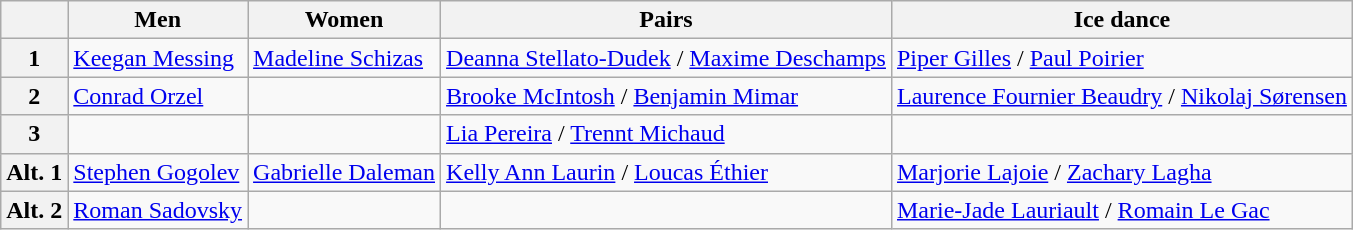<table class="wikitable">
<tr>
<th></th>
<th>Men</th>
<th>Women</th>
<th>Pairs</th>
<th>Ice dance</th>
</tr>
<tr>
<th>1</th>
<td><a href='#'>Keegan Messing</a></td>
<td><a href='#'>Madeline Schizas</a></td>
<td><a href='#'>Deanna Stellato-Dudek</a> / <a href='#'>Maxime Deschamps</a></td>
<td><a href='#'>Piper Gilles</a> / <a href='#'>Paul Poirier</a></td>
</tr>
<tr>
<th>2</th>
<td><a href='#'>Conrad Orzel</a></td>
<td></td>
<td><a href='#'>Brooke McIntosh</a> / <a href='#'>Benjamin Mimar</a></td>
<td><a href='#'>Laurence Fournier Beaudry</a> / <a href='#'>Nikolaj Sørensen</a></td>
</tr>
<tr>
<th>3</th>
<td></td>
<td></td>
<td><a href='#'>Lia Pereira</a> / <a href='#'>Trennt Michaud</a></td>
<td></td>
</tr>
<tr>
<th>Alt. 1</th>
<td><a href='#'>Stephen Gogolev</a></td>
<td><a href='#'>Gabrielle Daleman</a></td>
<td><a href='#'>Kelly Ann Laurin</a> / <a href='#'>Loucas Éthier</a></td>
<td><a href='#'>Marjorie Lajoie</a> / <a href='#'>Zachary Lagha</a></td>
</tr>
<tr>
<th>Alt. 2</th>
<td><a href='#'>Roman Sadovsky</a></td>
<td></td>
<td></td>
<td><a href='#'>Marie-Jade Lauriault</a> / <a href='#'>Romain Le Gac</a></td>
</tr>
</table>
